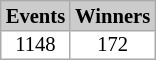<table class="wikitable plainrowheaders" style="background:#fff; font-size:86%; line-height:13px; border:grey solid 1px; border-collapse:collapse;">
<tr style="background:#ccc; text-align:center;">
<th style="background:#ccc;" width="20">Events</th>
<th style="background:#ccc;" width="50">Winners</th>
</tr>
<tr>
<td align=center>1148</td>
<td align=center>172</td>
</tr>
</table>
